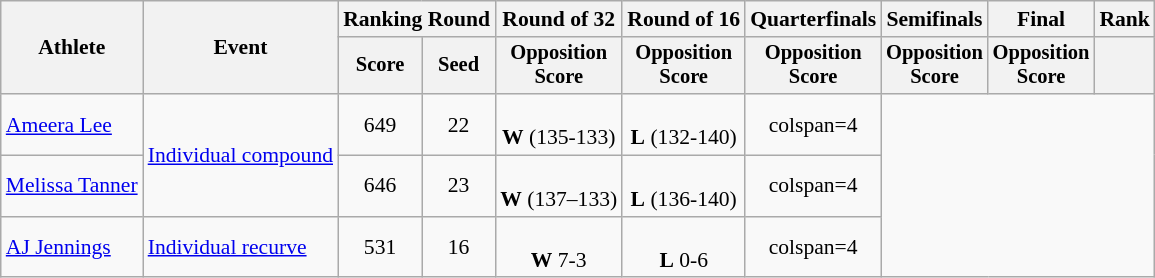<table class="wikitable" style="text-align: center; font-size:90%">
<tr>
<th rowspan="2">Athlete</th>
<th rowspan="2">Event</th>
<th colspan="2">Ranking Round</th>
<th>Round of 32</th>
<th>Round of 16</th>
<th>Quarterfinals</th>
<th>Semifinals</th>
<th>Final</th>
<th>Rank</th>
</tr>
<tr style="font-size:95%">
<th>Score</th>
<th>Seed</th>
<th>Opposition<br>Score</th>
<th>Opposition<br>Score</th>
<th>Opposition<br>Score</th>
<th>Opposition<br>Score</th>
<th>Opposition<br>Score</th>
<th></th>
</tr>
<tr>
<td align=left><a href='#'>Ameera Lee</a></td>
<td align=left rowspan=2><a href='#'>Individual compound</a></td>
<td>649</td>
<td>22</td>
<td><br><strong>W</strong> (135-133)</td>
<td><br><strong>L</strong> (132-140)</td>
<td>colspan=4 </td>
</tr>
<tr>
<td align=left><a href='#'>Melissa Tanner</a></td>
<td>646</td>
<td>23</td>
<td> <br><strong>W</strong> (137–133)</td>
<td> <br><strong>L</strong> (136-140)</td>
<td>colspan=4 </td>
</tr>
<tr>
<td align=left><a href='#'>AJ Jennings</a></td>
<td align=left><a href='#'>Individual recurve</a></td>
<td>531</td>
<td>16</td>
<td> <br> <strong>W</strong> 7-3</td>
<td> <br> <strong>L</strong> 0-6</td>
<td>colspan=4 </td>
</tr>
</table>
